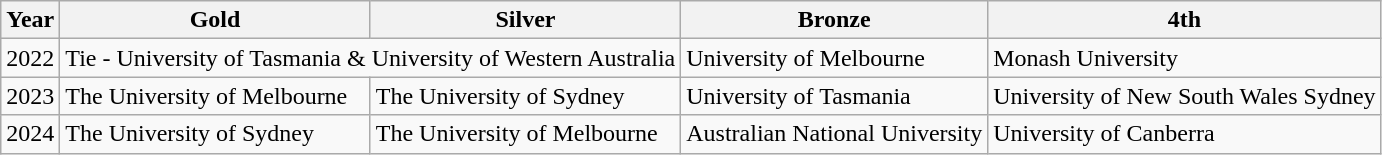<table class="wikitable">
<tr>
<th>Year</th>
<th>Gold</th>
<th>Silver</th>
<th>Bronze</th>
<th>4th</th>
</tr>
<tr>
<td>2022</td>
<td colspan="2">Tie - University of Tasmania & University of Western Australia</td>
<td>University of Melbourne</td>
<td>Monash University</td>
</tr>
<tr>
<td>2023</td>
<td>The University of Melbourne</td>
<td>The University of Sydney</td>
<td>University of Tasmania</td>
<td>University of New South Wales Sydney</td>
</tr>
<tr>
<td>2024</td>
<td>The University of Sydney</td>
<td>The University of Melbourne</td>
<td>Australian National University</td>
<td>University of Canberra</td>
</tr>
</table>
